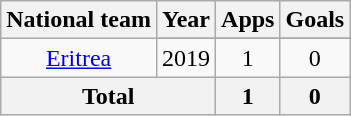<table class="wikitable" style="text-align:center">
<tr>
<th>National team</th>
<th>Year</th>
<th>Apps</th>
<th>Goals</th>
</tr>
<tr>
<td rowspan=2><a href='#'>Eritrea</a></td>
</tr>
<tr>
<td>2019</td>
<td>1</td>
<td>0</td>
</tr>
<tr>
<th colspan="2">Total</th>
<th>1</th>
<th>0</th>
</tr>
</table>
